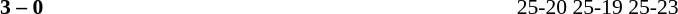<table width=100% cellspacing=1>
<tr>
<th width=20%></th>
<th width=12%></th>
<th width=20%></th>
<th width=33%></th>
<td></td>
</tr>
<tr style=font-size:90%>
<td align=right><strong></strong></td>
<td align=center><strong>3 – 0</strong></td>
<td></td>
<td>25-20 25-19 25-23</td>
</tr>
</table>
